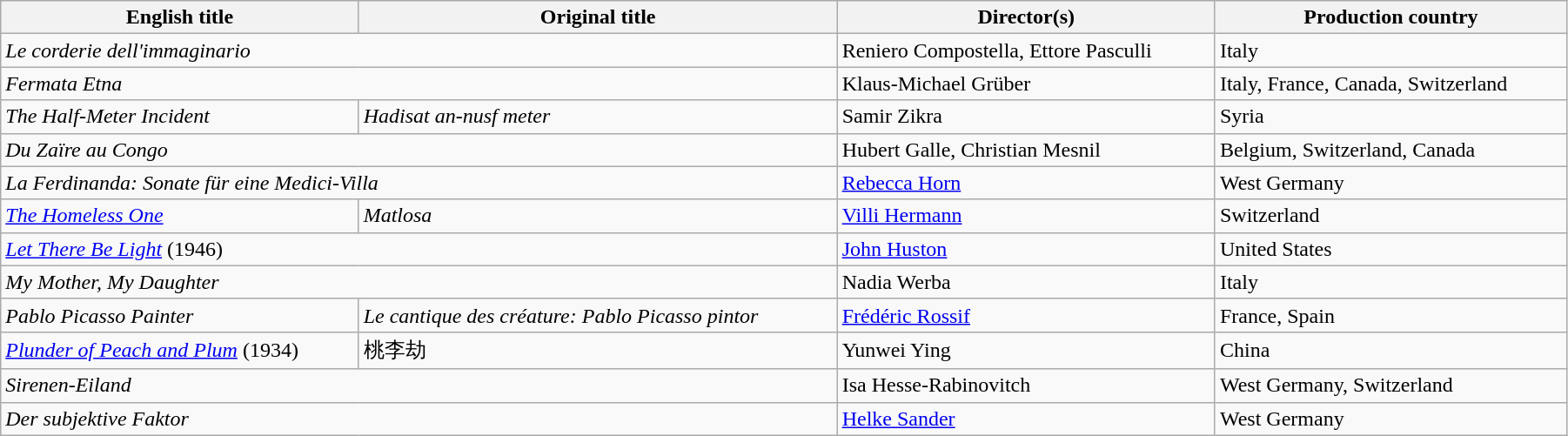<table class="wikitable" width="95%">
<tr>
<th>English title</th>
<th>Original title</th>
<th>Director(s)</th>
<th>Production country</th>
</tr>
<tr>
<td colspan=2><em>Le corderie dell'immaginario</em></td>
<td>Reniero Compostella, Ettore Pasculli</td>
<td>Italy</td>
</tr>
<tr>
<td colspan=2><em>Fermata Etna</em></td>
<td>Klaus-Michael Grüber</td>
<td>Italy, France, Canada, Switzerland</td>
</tr>
<tr>
<td><em>The Half-Meter Incident</em></td>
<td><em>Hadisat an-nusf meter</em></td>
<td>Samir Zikra</td>
<td>Syria</td>
</tr>
<tr>
<td colspan=2><em>Du Zaïre au Congo</em></td>
<td>Hubert Galle, Christian Mesnil</td>
<td>Belgium, Switzerland, Canada</td>
</tr>
<tr>
<td colspan=2><em>La Ferdinanda: Sonate für eine Medici-Villa</em></td>
<td><a href='#'>Rebecca Horn</a></td>
<td>West Germany</td>
</tr>
<tr>
<td><em><a href='#'>The Homeless One</a></em></td>
<td><em>Matlosa</em></td>
<td><a href='#'>Villi Hermann</a></td>
<td>Switzerland</td>
</tr>
<tr>
<td colspan=2><em><a href='#'>Let There Be Light</a></em> (1946)</td>
<td><a href='#'>John Huston</a></td>
<td>United States</td>
</tr>
<tr>
<td colspan=2><em>My Mother, My Daughter</em></td>
<td>Nadia Werba</td>
<td>Italy</td>
</tr>
<tr>
<td><em>Pablo Picasso Painter</em></td>
<td><em>Le cantique des créature: Pablo Picasso pintor</em></td>
<td><a href='#'>Frédéric Rossif</a></td>
<td>France, Spain</td>
</tr>
<tr>
<td><em><a href='#'>Plunder of Peach and Plum</a></em> (1934)</td>
<td>桃李劫</td>
<td>Yunwei Ying</td>
<td>China</td>
</tr>
<tr>
<td colspan=2><em>Sirenen-Eiland</em></td>
<td>Isa Hesse-Rabinovitch</td>
<td>West Germany, Switzerland</td>
</tr>
<tr>
<td colspan=2><em>Der subjektive Faktor</em></td>
<td><a href='#'>Helke Sander</a></td>
<td>West Germany</td>
</tr>
</table>
